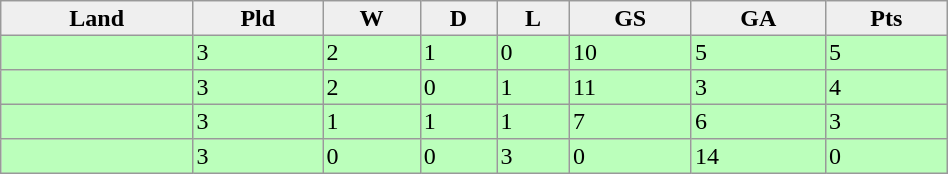<table rules="all" cellpadding="2" cellspacing="0" style="margin: 1em 1em 1em 1em; border: 1px solid #999; background-color: white"  width="50%">
<tr bgcolor="efefef">
<th>Land</th>
<th>Pld</th>
<th>W</th>
<th>D</th>
<th>L</th>
<th>GS</th>
<th>GA</th>
<th>Pts</th>
</tr>
<tr bgcolor="bbffbb">
<td></td>
<td>3</td>
<td>2</td>
<td>1</td>
<td>0</td>
<td>10</td>
<td>5</td>
<td>5</td>
</tr>
<tr bgcolor="bbffbb">
<td></td>
<td>3</td>
<td>2</td>
<td>0</td>
<td>1</td>
<td>11</td>
<td>3</td>
<td>4</td>
</tr>
<tr bgcolor="bbffbb">
<td></td>
<td>3</td>
<td>1</td>
<td>1</td>
<td>1</td>
<td>7</td>
<td>6</td>
<td>3</td>
</tr>
<tr bgcolor="bbffbb">
<td></td>
<td>3</td>
<td>0</td>
<td>0</td>
<td>3</td>
<td>0</td>
<td>14</td>
<td>0</td>
</tr>
</table>
